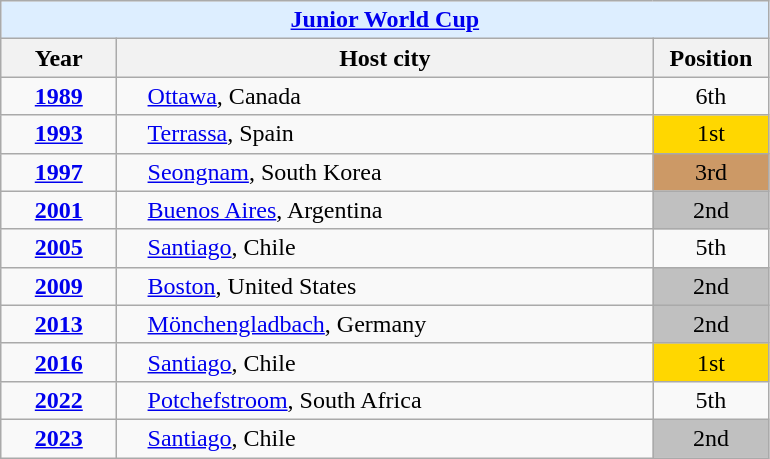<table class="wikitable" style="text-align: center;">
<tr>
<th colspan=3 style="background-color: #ddeeff;"><a href='#'>Junior World Cup</a></th>
</tr>
<tr>
<th style="width: 70px;">Year</th>
<th style="width: 350px;">Host city</th>
<th style="width: 70px;">Position</th>
</tr>
<tr>
<td><strong><a href='#'>1989</a></strong></td>
<td style="text-align: left; padding-left: 20px;"> <a href='#'>Ottawa</a>, Canada</td>
<td>6th</td>
</tr>
<tr>
<td><strong><a href='#'>1993</a></strong></td>
<td style="text-align: left; padding-left: 20px;"> <a href='#'>Terrassa</a>, Spain</td>
<td style="background-color:gold">1st</td>
</tr>
<tr>
<td><strong><a href='#'>1997</a></strong></td>
<td style="text-align: left; padding-left: 20px;"> <a href='#'>Seongnam</a>, South Korea</td>
<td style="background-color:#cc9966">3rd</td>
</tr>
<tr>
<td><strong><a href='#'>2001</a></strong></td>
<td style="text-align: left; padding-left: 20px;"> <a href='#'>Buenos Aires</a>, Argentina</td>
<td style="background-color:silver">2nd</td>
</tr>
<tr>
<td><strong><a href='#'>2005</a></strong></td>
<td style="text-align: left; padding-left: 20px;"> <a href='#'>Santiago</a>, Chile</td>
<td>5th</td>
</tr>
<tr>
<td><strong><a href='#'>2009</a></strong></td>
<td style="text-align: left; padding-left: 20px;"> <a href='#'>Boston</a>, United States</td>
<td style="background-color:silver">2nd</td>
</tr>
<tr>
<td><strong><a href='#'>2013</a></strong></td>
<td style="text-align: left; padding-left: 20px;"> <a href='#'>Mönchengladbach</a>, Germany</td>
<td style="background-color:silver">2nd</td>
</tr>
<tr>
<td><strong><a href='#'>2016</a></strong></td>
<td style="text-align: left; padding-left: 20px;"> <a href='#'>Santiago</a>, Chile</td>
<td style="background-color:gold">1st</td>
</tr>
<tr>
<td><strong><a href='#'>2022</a></strong></td>
<td style="text-align: left; padding-left: 20px;"> <a href='#'>Potchefstroom</a>, South Africa</td>
<td>5th</td>
</tr>
<tr>
<td><strong><a href='#'>2023</a></strong></td>
<td style="text-align: left; padding-left: 20px;"> <a href='#'>Santiago</a>, Chile</td>
<td style="background-color:silver">2nd</td>
</tr>
</table>
